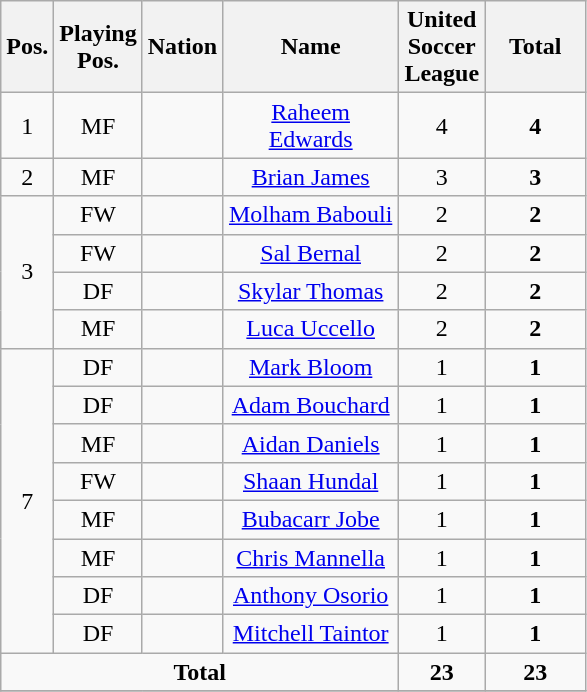<table class="wikitable sortable" style="font-size:100%; text-align:center">
<tr>
<th width=15>Pos.</th>
<th width=15>Playing Pos.</th>
<th width=15>Nation</th>
<th width=110>Name</th>
<th width=50>United Soccer League</th>
<th width=60>Total</th>
</tr>
<tr>
<td>1</td>
<td>MF</td>
<td></td>
<td><a href='#'>Raheem Edwards</a></td>
<td>4</td>
<td><strong>4</strong></td>
</tr>
<tr>
<td>2</td>
<td>MF</td>
<td></td>
<td><a href='#'>Brian James</a></td>
<td>3</td>
<td><strong>3</strong></td>
</tr>
<tr>
<td rowspan=4>3</td>
<td>FW</td>
<td></td>
<td><a href='#'>Molham Babouli</a></td>
<td>2</td>
<td><strong>2</strong></td>
</tr>
<tr>
<td>FW</td>
<td></td>
<td><a href='#'>Sal Bernal</a></td>
<td>2</td>
<td><strong>2</strong></td>
</tr>
<tr>
<td>DF</td>
<td></td>
<td><a href='#'>Skylar Thomas</a></td>
<td>2</td>
<td><strong>2</strong></td>
</tr>
<tr>
<td>MF</td>
<td></td>
<td><a href='#'>Luca Uccello</a></td>
<td>2</td>
<td><strong>2</strong></td>
</tr>
<tr>
<td rowspan=8>7</td>
<td>DF</td>
<td></td>
<td><a href='#'>Mark Bloom</a></td>
<td>1</td>
<td><strong>1</strong></td>
</tr>
<tr>
<td>DF</td>
<td></td>
<td><a href='#'>Adam Bouchard</a></td>
<td>1</td>
<td><strong>1</strong></td>
</tr>
<tr>
<td>MF</td>
<td></td>
<td><a href='#'>Aidan Daniels</a></td>
<td>1</td>
<td><strong>1</strong></td>
</tr>
<tr>
<td>FW</td>
<td></td>
<td><a href='#'>Shaan Hundal</a></td>
<td>1</td>
<td><strong>1</strong></td>
</tr>
<tr>
<td>MF</td>
<td></td>
<td><a href='#'>Bubacarr Jobe</a></td>
<td>1</td>
<td><strong>1</strong></td>
</tr>
<tr>
<td>MF</td>
<td></td>
<td><a href='#'>Chris Mannella</a></td>
<td>1</td>
<td><strong>1</strong></td>
</tr>
<tr>
<td>DF</td>
<td></td>
<td><a href='#'>Anthony Osorio</a></td>
<td>1</td>
<td><strong>1</strong></td>
</tr>
<tr>
<td>DF</td>
<td></td>
<td><a href='#'>Mitchell Taintor</a></td>
<td>1</td>
<td><strong>1</strong></td>
</tr>
<tr>
<td colspan=4><strong>Total</strong></td>
<td><strong>23</strong></td>
<td><strong>23</strong></td>
</tr>
<tr>
</tr>
</table>
